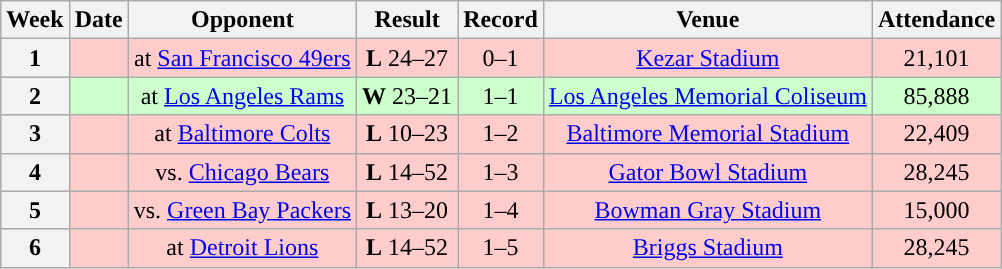<table class="wikitable" style="text-align:center">
<tr>
<th>Week</th>
<th>Date</th>
<th>Opponent</th>
<th>Result</th>
<th>Record</th>
<th>Venue</th>
<th>Attendance</th>
</tr>
<tr style="background:#fcc;">
<th>1</th>
<td></td>
<td>at <a href='#'>San Francisco 49ers</a></td>
<td><strong>L</strong> 24–27</td>
<td>0–1</td>
<td><a href='#'>Kezar Stadium</a></td>
<td>21,101</td>
</tr>
<tr style="background:#cfc;">
<th>2</th>
<td></td>
<td>at <a href='#'>Los Angeles Rams</a></td>
<td><strong>W</strong> 23–21</td>
<td>1–1</td>
<td><a href='#'>Los Angeles Memorial Coliseum</a></td>
<td>85,888</td>
</tr>
<tr style="background:#fcc;">
<th>3</th>
<td></td>
<td>at <a href='#'>Baltimore Colts</a></td>
<td><strong>L</strong> 10–23</td>
<td>1–2</td>
<td><a href='#'>Baltimore Memorial Stadium</a></td>
<td>22,409</td>
</tr>
<tr style="background:#fcc;">
<th>4</th>
<td></td>
<td>vs. <a href='#'>Chicago Bears</a></td>
<td><strong>L</strong> 14–52</td>
<td>1–3</td>
<td><a href='#'>Gator Bowl Stadium</a> </td>
<td>28,245</td>
</tr>
<tr style="background:#fcc;">
<th>5</th>
<td></td>
<td>vs. <a href='#'>Green Bay Packers</a></td>
<td><strong>L</strong> 13–20</td>
<td>1–4</td>
<td><a href='#'>Bowman Gray Stadium</a> </td>
<td>15,000</td>
</tr>
<tr style="background:#fcc;">
<th>6</th>
<td></td>
<td>at <a href='#'>Detroit Lions</a></td>
<td><strong>L</strong> 14–52</td>
<td>1–5</td>
<td><a href='#'>Briggs Stadium</a></td>
<td>28,245</td>
</tr>
</table>
